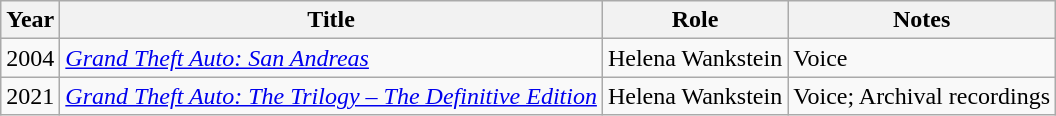<table class="wikitable sortable">
<tr>
<th>Year</th>
<th>Title</th>
<th>Role</th>
<th class="unsortable">Notes</th>
</tr>
<tr rowspan>
<td>2004</td>
<td><em><a href='#'>Grand Theft Auto: San Andreas</a></em></td>
<td>Helena Wankstein</td>
<td>Voice</td>
</tr>
<tr>
<td>2021</td>
<td><em><a href='#'>Grand Theft Auto: The Trilogy – The Definitive Edition</a></em></td>
<td>Helena Wankstein</td>
<td>Voice; Archival recordings</td>
</tr>
</table>
